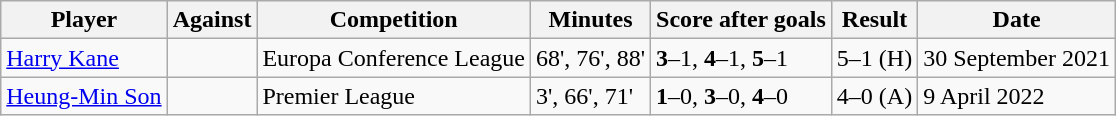<table class="wikitable sortable">
<tr>
<th>Player</th>
<th>Against</th>
<th>Competition</th>
<th>Minutes</th>
<th style="text-align:center">Score after goals</th>
<th style="text-align:center">Result</th>
<th>Date</th>
</tr>
<tr>
<td> <a href='#'>Harry Kane</a></td>
<td></td>
<td>Europa Conference League</td>
<td>68', 76', 88'</td>
<td><strong>3</strong>–1, <strong>4</strong>–1, <strong>5</strong>–1</td>
<td>5–1 (H)</td>
<td>30 September 2021</td>
</tr>
<tr>
<td> <a href='#'>Heung-Min Son</a></td>
<td></td>
<td>Premier League</td>
<td>3', 66', 71'</td>
<td><strong>1</strong>–0, <strong>3</strong>–0, <strong>4</strong>–0</td>
<td>4–0 (A)</td>
<td>9 April 2022</td>
</tr>
</table>
